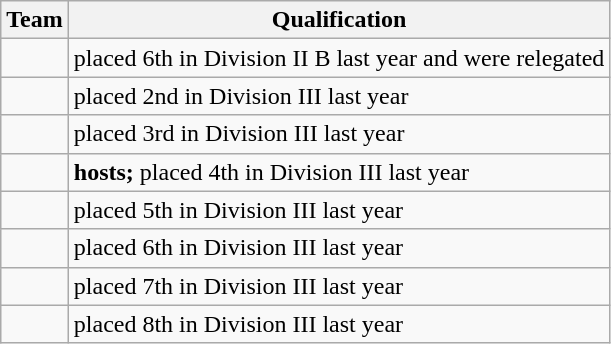<table class="wikitable">
<tr>
<th>Team</th>
<th>Qualification</th>
</tr>
<tr>
<td></td>
<td>placed 6th in Division II B last year and were relegated</td>
</tr>
<tr>
<td></td>
<td>placed 2nd in Division III last year</td>
</tr>
<tr>
<td></td>
<td>placed 3rd in Division III last year</td>
</tr>
<tr>
<td></td>
<td><strong>hosts;</strong> placed 4th in Division III last year</td>
</tr>
<tr>
<td></td>
<td>placed 5th in Division III last year</td>
</tr>
<tr>
<td></td>
<td>placed 6th in Division III last year</td>
</tr>
<tr>
<td></td>
<td>placed 7th in Division III last year</td>
</tr>
<tr>
<td></td>
<td>placed 8th in Division III last year</td>
</tr>
</table>
